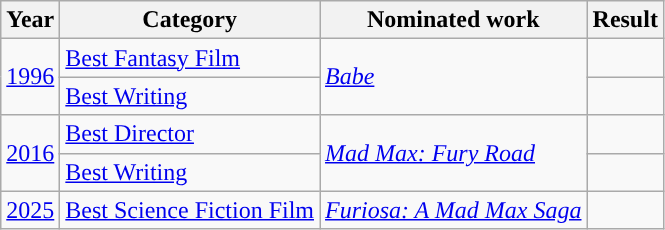<table class="wikitable">
<tr>
<th>Year</th>
<th>Category</th>
<th>Nominated work</th>
<th>Result</th>
</tr>
<tr>
<td rowspan="2"><a href='#'>1996</a></td>
<td><a href='#'>Best Fantasy Film</a></td>
<td rowspan="2"><em><a href='#'>Babe</a></em></td>
<td></td>
</tr>
<tr>
<td><a href='#'>Best Writing</a></td>
<td></td>
</tr>
<tr>
<td rowspan="2"><a href='#'>2016</a></td>
<td><a href='#'>Best Director</a></td>
<td rowspan="2"><em><a href='#'>Mad Max: Fury Road</a></em></td>
<td></td>
</tr>
<tr>
<td><a href='#'>Best Writing</a></td>
<td></td>
</tr>
<tr>
<td><a href='#'>2025</a></td>
<td><a href='#'>Best Science Fiction Film</a></td>
<td><em><a href='#'>Furiosa: A Mad Max Saga</a></em></td>
<td></td>
</tr>
</table>
